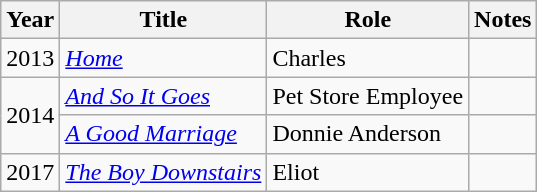<table class="wikitable sortable">
<tr>
<th>Year</th>
<th>Title</th>
<th>Role</th>
<th class="unsortable">Notes</th>
</tr>
<tr>
<td>2013</td>
<td><em><a href='#'>Home</a></em></td>
<td>Charles</td>
<td></td>
</tr>
<tr>
<td rowspan="2">2014</td>
<td><em><a href='#'>And So It Goes</a></em></td>
<td>Pet Store Employee</td>
<td></td>
</tr>
<tr>
<td><em><a href='#'>A Good Marriage</a></em></td>
<td>Donnie Anderson</td>
<td></td>
</tr>
<tr>
<td>2017</td>
<td><em><a href='#'>The Boy Downstairs</a></em></td>
<td>Eliot</td>
<td></td>
</tr>
</table>
